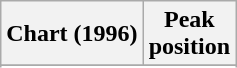<table class="wikitable sortable">
<tr>
<th align="left">Chart (1996)</th>
<th align="center">Peak<br>position</th>
</tr>
<tr>
</tr>
<tr>
</tr>
</table>
